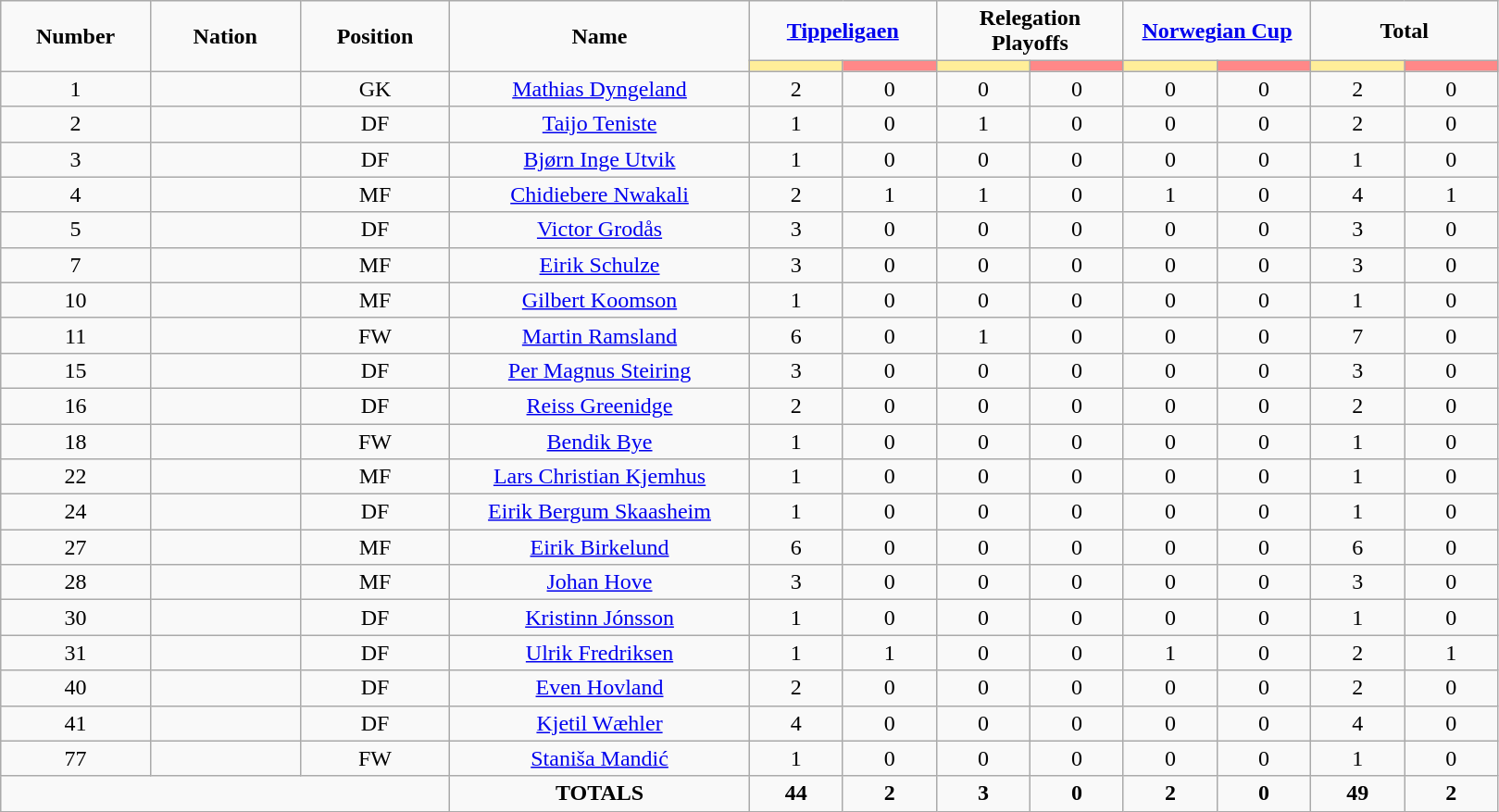<table class="wikitable" style="font-size: 100%; text-align: center;">
<tr>
<td rowspan="2" width="10%" align="center"><strong>Number</strong></td>
<td rowspan="2" width="10%" align="center"><strong>Nation</strong></td>
<td rowspan="2" width="10%" align="center"><strong>Position</strong></td>
<td rowspan="2" width="20%" align="center"><strong>Name</strong></td>
<td colspan="2" align="center"><strong><a href='#'>Tippeligaen</a></strong></td>
<td colspan="2" align="center"><strong>Relegation Playoffs</strong></td>
<td colspan="2" align="center"><strong><a href='#'>Norwegian Cup</a></strong></td>
<td colspan="2" align="center"><strong>Total</strong></td>
</tr>
<tr>
<th width=60 style="background: #FFEE99"></th>
<th width=60 style="background: #FF8888"></th>
<th width=60 style="background: #FFEE99"></th>
<th width=60 style="background: #FF8888"></th>
<th width=60 style="background: #FFEE99"></th>
<th width=60 style="background: #FF8888"></th>
<th width=60 style="background: #FFEE99"></th>
<th width=60 style="background: #FF8888"></th>
</tr>
<tr>
<td>1</td>
<td></td>
<td>GK</td>
<td><a href='#'>Mathias Dyngeland</a></td>
<td>2</td>
<td>0</td>
<td>0</td>
<td>0</td>
<td>0</td>
<td>0</td>
<td>2</td>
<td>0</td>
</tr>
<tr>
<td>2</td>
<td></td>
<td>DF</td>
<td><a href='#'>Taijo Teniste</a></td>
<td>1</td>
<td>0</td>
<td>1</td>
<td>0</td>
<td>0</td>
<td>0</td>
<td>2</td>
<td>0</td>
</tr>
<tr>
<td>3</td>
<td></td>
<td>DF</td>
<td><a href='#'>Bjørn Inge Utvik</a></td>
<td>1</td>
<td>0</td>
<td>0</td>
<td>0</td>
<td>0</td>
<td>0</td>
<td>1</td>
<td>0</td>
</tr>
<tr>
<td>4</td>
<td></td>
<td>MF</td>
<td><a href='#'>Chidiebere Nwakali</a></td>
<td>2</td>
<td>1</td>
<td>1</td>
<td>0</td>
<td>1</td>
<td>0</td>
<td>4</td>
<td>1</td>
</tr>
<tr>
<td>5</td>
<td></td>
<td>DF</td>
<td><a href='#'>Victor Grodås</a></td>
<td>3</td>
<td>0</td>
<td>0</td>
<td>0</td>
<td>0</td>
<td>0</td>
<td>3</td>
<td>0</td>
</tr>
<tr>
<td>7</td>
<td></td>
<td>MF</td>
<td><a href='#'>Eirik Schulze</a></td>
<td>3</td>
<td>0</td>
<td>0</td>
<td>0</td>
<td>0</td>
<td>0</td>
<td>3</td>
<td>0</td>
</tr>
<tr>
<td>10</td>
<td></td>
<td>MF</td>
<td><a href='#'>Gilbert Koomson</a></td>
<td>1</td>
<td>0</td>
<td>0</td>
<td>0</td>
<td>0</td>
<td>0</td>
<td>1</td>
<td>0</td>
</tr>
<tr>
<td>11</td>
<td></td>
<td>FW</td>
<td><a href='#'>Martin Ramsland</a></td>
<td>6</td>
<td>0</td>
<td>1</td>
<td>0</td>
<td>0</td>
<td>0</td>
<td>7</td>
<td>0</td>
</tr>
<tr>
<td>15</td>
<td></td>
<td>DF</td>
<td><a href='#'>Per Magnus Steiring</a></td>
<td>3</td>
<td>0</td>
<td>0</td>
<td>0</td>
<td>0</td>
<td>0</td>
<td>3</td>
<td>0</td>
</tr>
<tr>
<td>16</td>
<td></td>
<td>DF</td>
<td><a href='#'>Reiss Greenidge</a></td>
<td>2</td>
<td>0</td>
<td>0</td>
<td>0</td>
<td>0</td>
<td>0</td>
<td>2</td>
<td>0</td>
</tr>
<tr>
<td>18</td>
<td></td>
<td>FW</td>
<td><a href='#'>Bendik Bye</a></td>
<td>1</td>
<td>0</td>
<td>0</td>
<td>0</td>
<td>0</td>
<td>0</td>
<td>1</td>
<td>0</td>
</tr>
<tr>
<td>22</td>
<td></td>
<td>MF</td>
<td><a href='#'>Lars Christian Kjemhus</a></td>
<td>1</td>
<td>0</td>
<td>0</td>
<td>0</td>
<td>0</td>
<td>0</td>
<td>1</td>
<td>0</td>
</tr>
<tr>
<td>24</td>
<td></td>
<td>DF</td>
<td><a href='#'>Eirik Bergum Skaasheim</a></td>
<td>1</td>
<td>0</td>
<td>0</td>
<td>0</td>
<td>0</td>
<td>0</td>
<td>1</td>
<td>0</td>
</tr>
<tr>
<td>27</td>
<td></td>
<td>MF</td>
<td><a href='#'>Eirik Birkelund</a></td>
<td>6</td>
<td>0</td>
<td>0</td>
<td>0</td>
<td>0</td>
<td>0</td>
<td>6</td>
<td>0</td>
</tr>
<tr>
<td>28</td>
<td></td>
<td>MF</td>
<td><a href='#'>Johan Hove</a></td>
<td>3</td>
<td>0</td>
<td>0</td>
<td>0</td>
<td>0</td>
<td>0</td>
<td>3</td>
<td>0</td>
</tr>
<tr>
<td>30</td>
<td></td>
<td>DF</td>
<td><a href='#'>Kristinn Jónsson</a></td>
<td>1</td>
<td>0</td>
<td>0</td>
<td>0</td>
<td>0</td>
<td>0</td>
<td>1</td>
<td>0</td>
</tr>
<tr>
<td>31</td>
<td></td>
<td>DF</td>
<td><a href='#'>Ulrik Fredriksen</a></td>
<td>1</td>
<td>1</td>
<td>0</td>
<td>0</td>
<td>1</td>
<td>0</td>
<td>2</td>
<td>1</td>
</tr>
<tr>
<td>40</td>
<td></td>
<td>DF</td>
<td><a href='#'>Even Hovland</a></td>
<td>2</td>
<td>0</td>
<td>0</td>
<td>0</td>
<td>0</td>
<td>0</td>
<td>2</td>
<td>0</td>
</tr>
<tr>
<td>41</td>
<td></td>
<td>DF</td>
<td><a href='#'>Kjetil Wæhler</a></td>
<td>4</td>
<td>0</td>
<td>0</td>
<td>0</td>
<td>0</td>
<td>0</td>
<td>4</td>
<td>0</td>
</tr>
<tr>
<td>77</td>
<td></td>
<td>FW</td>
<td><a href='#'>Staniša Mandić</a></td>
<td>1</td>
<td>0</td>
<td>0</td>
<td>0</td>
<td>0</td>
<td>0</td>
<td>1</td>
<td>0</td>
</tr>
<tr>
<td colspan="3"></td>
<td><strong>TOTALS</strong></td>
<td><strong>44</strong></td>
<td><strong>2</strong></td>
<td><strong>3</strong></td>
<td><strong>0</strong></td>
<td><strong>2</strong></td>
<td><strong>0</strong></td>
<td><strong>49</strong></td>
<td><strong>2</strong></td>
</tr>
</table>
